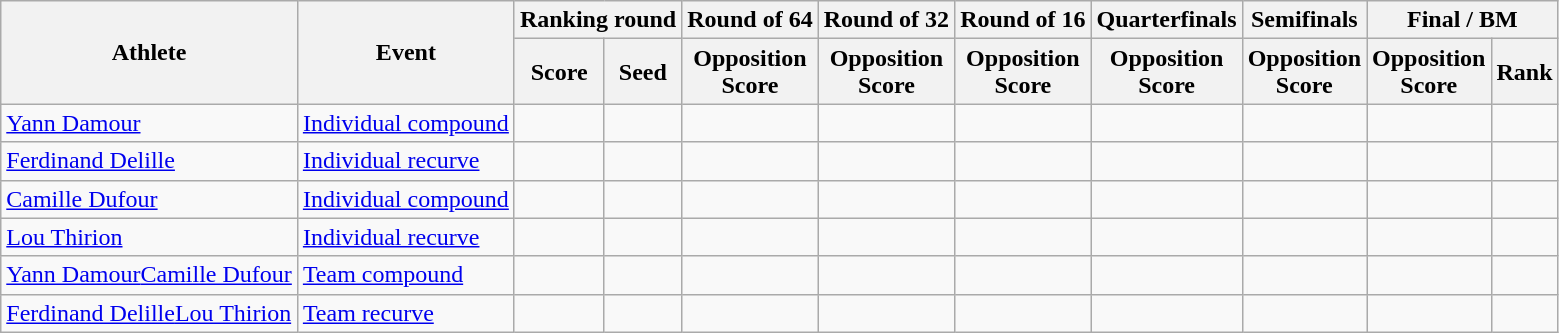<table class="wikitable">
<tr>
<th rowspan="2">Athlete</th>
<th rowspan="2">Event</th>
<th colspan="2">Ranking round</th>
<th>Round of 64</th>
<th>Round of 32</th>
<th>Round of 16</th>
<th>Quarterfinals</th>
<th>Semifinals</th>
<th colspan="2">Final / <abbr>BM</abbr></th>
</tr>
<tr>
<th>Score</th>
<th>Seed</th>
<th>Opposition<br>Score</th>
<th>Opposition<br>Score</th>
<th>Opposition<br>Score</th>
<th>Opposition<br>Score</th>
<th>Opposition<br>Score</th>
<th>Opposition<br>Score</th>
<th>Rank</th>
</tr>
<tr>
<td><a href='#'>Yann Damour</a></td>
<td><a href='#'>Individual compound</a></td>
<td></td>
<td></td>
<td></td>
<td></td>
<td></td>
<td></td>
<td></td>
<td></td>
<td></td>
</tr>
<tr>
<td><a href='#'>Ferdinand Delille</a></td>
<td><a href='#'>Individual recurve</a></td>
<td></td>
<td></td>
<td></td>
<td></td>
<td></td>
<td></td>
<td></td>
<td></td>
<td></td>
</tr>
<tr>
<td><a href='#'>Camille Dufour</a></td>
<td><a href='#'>Individual compound</a></td>
<td></td>
<td></td>
<td></td>
<td></td>
<td></td>
<td></td>
<td></td>
<td></td>
<td></td>
</tr>
<tr>
<td><a href='#'>Lou Thirion</a></td>
<td><a href='#'>Individual recurve</a></td>
<td></td>
<td></td>
<td></td>
<td></td>
<td></td>
<td></td>
<td></td>
<td></td>
<td></td>
</tr>
<tr>
<td><a href='#'>Yann Damour</a><a href='#'>Camille Dufour</a></td>
<td><a href='#'>Team compound</a></td>
<td></td>
<td></td>
<td></td>
<td></td>
<td></td>
<td></td>
<td></td>
<td></td>
<td></td>
</tr>
<tr>
<td><a href='#'>Ferdinand Delille</a><a href='#'>Lou Thirion</a></td>
<td><a href='#'>Team recurve</a></td>
<td></td>
<td></td>
<td></td>
<td></td>
<td></td>
<td></td>
<td></td>
<td></td>
<td></td>
</tr>
</table>
